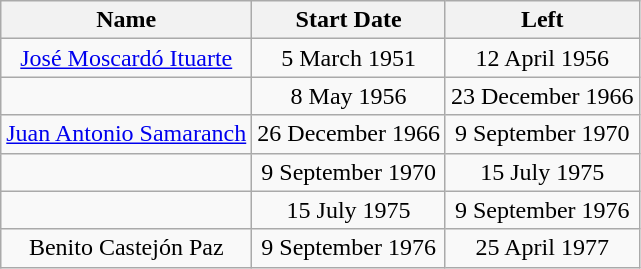<table class="wikitable"style=text-align:center>
<tr>
<th>Name</th>
<th>Start Date</th>
<th>Left</th>
</tr>
<tr>
<td><a href='#'>José Moscardó Ituarte</a></td>
<td>5 March 1951</td>
<td>12 April 1956</td>
</tr>
<tr>
<td></td>
<td>8 May 1956</td>
<td>23 December 1966</td>
</tr>
<tr>
<td><a href='#'>Juan Antonio Samaranch</a></td>
<td>26 December 1966</td>
<td>9 September 1970</td>
</tr>
<tr>
<td></td>
<td>9 September 1970</td>
<td>15 July 1975</td>
</tr>
<tr>
<td></td>
<td>15 July 1975</td>
<td>9 September 1976</td>
</tr>
<tr>
<td>Benito Castejón Paz</td>
<td>9 September 1976</td>
<td>25 April 1977</td>
</tr>
</table>
